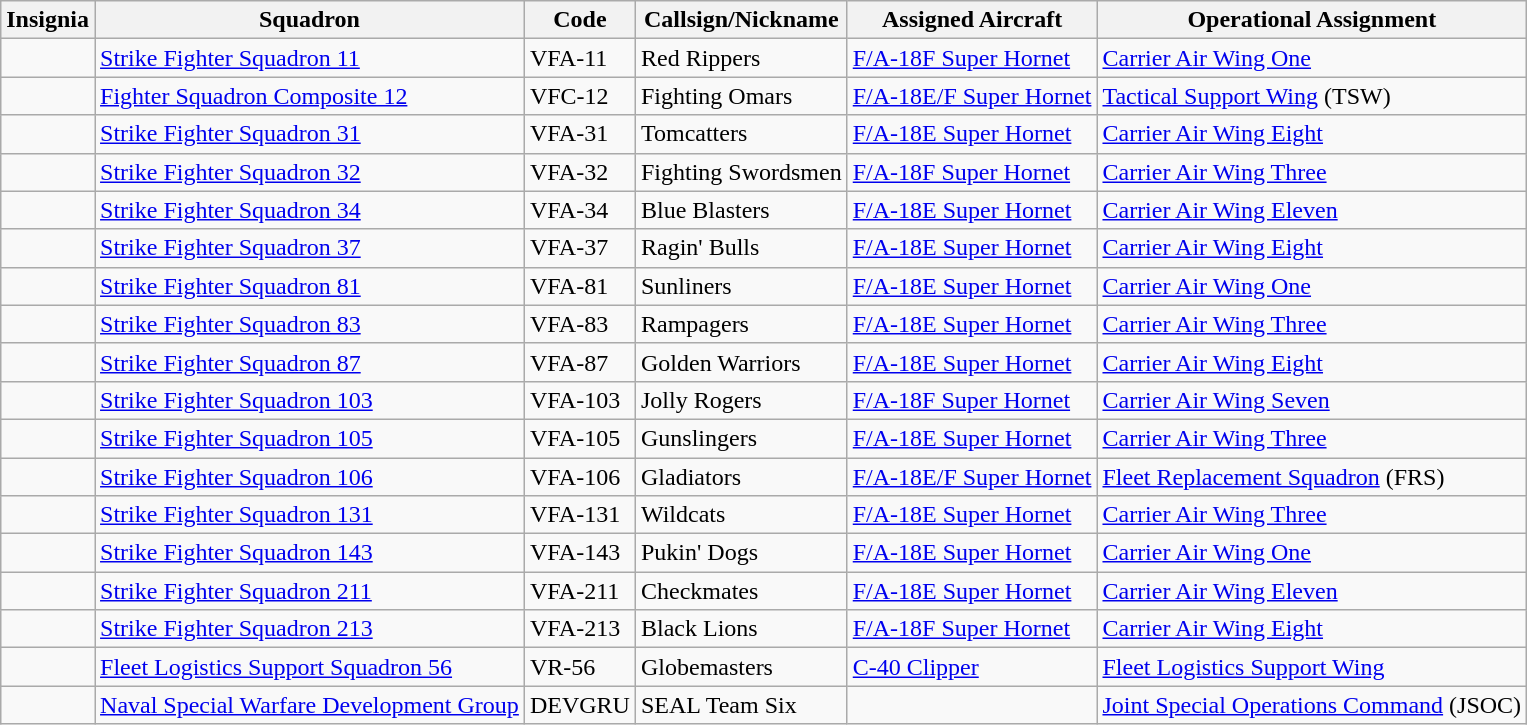<table class="wikitable sortable">
<tr>
<th>Insignia</th>
<th>Squadron</th>
<th>Code</th>
<th>Callsign/Nickname</th>
<th>Assigned Aircraft</th>
<th>Operational Assignment</th>
</tr>
<tr>
<td></td>
<td><a href='#'>Strike Fighter Squadron 11</a></td>
<td>VFA-11</td>
<td>Red Rippers</td>
<td><a href='#'>F/A-18F Super Hornet</a></td>
<td><a href='#'>Carrier Air Wing One</a></td>
</tr>
<tr>
<td></td>
<td><a href='#'>Fighter Squadron Composite 12</a></td>
<td>VFC-12</td>
<td>Fighting Omars</td>
<td><a href='#'>F/A-18E/F Super Hornet</a></td>
<td><a href='#'>Tactical Support Wing</a> (TSW)</td>
</tr>
<tr>
<td></td>
<td><a href='#'>Strike Fighter Squadron 31</a></td>
<td>VFA-31</td>
<td>Tomcatters</td>
<td><a href='#'>F/A-18E Super Hornet</a></td>
<td><a href='#'>Carrier Air Wing Eight</a></td>
</tr>
<tr>
<td></td>
<td><a href='#'>Strike Fighter Squadron 32</a></td>
<td>VFA-32</td>
<td>Fighting Swordsmen</td>
<td><a href='#'>F/A-18F Super Hornet</a></td>
<td><a href='#'>Carrier Air Wing Three</a></td>
</tr>
<tr>
<td></td>
<td><a href='#'>Strike Fighter Squadron 34</a></td>
<td>VFA-34</td>
<td>Blue Blasters</td>
<td><a href='#'>F/A-18E Super Hornet</a></td>
<td><a href='#'>Carrier Air Wing Eleven</a></td>
</tr>
<tr>
<td></td>
<td><a href='#'>Strike Fighter Squadron 37</a></td>
<td>VFA-37</td>
<td>Ragin' Bulls</td>
<td><a href='#'>F/A-18E Super Hornet</a></td>
<td><a href='#'>Carrier Air Wing Eight</a></td>
</tr>
<tr>
<td></td>
<td><a href='#'>Strike Fighter Squadron 81</a></td>
<td>VFA-81</td>
<td>Sunliners</td>
<td><a href='#'>F/A-18E Super Hornet</a></td>
<td><a href='#'>Carrier Air Wing One</a></td>
</tr>
<tr>
<td></td>
<td><a href='#'>Strike Fighter Squadron 83</a></td>
<td>VFA-83</td>
<td>Rampagers</td>
<td><a href='#'>F/A-18E Super Hornet</a></td>
<td><a href='#'>Carrier Air Wing Three</a></td>
</tr>
<tr>
<td></td>
<td><a href='#'>Strike Fighter Squadron 87</a></td>
<td>VFA-87</td>
<td>Golden Warriors</td>
<td><a href='#'>F/A-18E Super Hornet</a></td>
<td><a href='#'>Carrier Air Wing Eight</a></td>
</tr>
<tr>
<td></td>
<td><a href='#'>Strike Fighter Squadron 103</a></td>
<td>VFA-103</td>
<td>Jolly Rogers</td>
<td><a href='#'>F/A-18F Super Hornet</a></td>
<td><a href='#'>Carrier Air Wing Seven</a></td>
</tr>
<tr>
<td></td>
<td><a href='#'>Strike Fighter Squadron 105</a></td>
<td>VFA-105</td>
<td>Gunslingers</td>
<td><a href='#'>F/A-18E Super Hornet</a></td>
<td><a href='#'>Carrier Air Wing Three</a></td>
</tr>
<tr>
<td></td>
<td><a href='#'>Strike Fighter Squadron 106</a></td>
<td>VFA-106</td>
<td>Gladiators</td>
<td><a href='#'>F/A-18E/F Super Hornet</a></td>
<td><a href='#'>Fleet Replacement Squadron</a> (FRS)</td>
</tr>
<tr>
<td></td>
<td><a href='#'>Strike Fighter Squadron 131</a></td>
<td>VFA-131</td>
<td>Wildcats</td>
<td><a href='#'>F/A-18E Super Hornet</a></td>
<td><a href='#'>Carrier Air Wing Three</a></td>
</tr>
<tr>
<td></td>
<td><a href='#'>Strike Fighter Squadron 143</a></td>
<td>VFA-143</td>
<td>Pukin' Dogs</td>
<td><a href='#'>F/A-18E Super Hornet</a></td>
<td><a href='#'>Carrier Air Wing One</a></td>
</tr>
<tr>
<td></td>
<td><a href='#'>Strike Fighter Squadron 211</a></td>
<td>VFA-211</td>
<td>Checkmates</td>
<td><a href='#'>F/A-18E Super Hornet</a></td>
<td><a href='#'>Carrier Air Wing Eleven</a></td>
</tr>
<tr>
<td></td>
<td><a href='#'>Strike Fighter Squadron 213</a></td>
<td>VFA-213</td>
<td>Black Lions</td>
<td><a href='#'>F/A-18F Super Hornet</a></td>
<td><a href='#'>Carrier Air Wing Eight</a></td>
</tr>
<tr>
<td></td>
<td><a href='#'>Fleet Logistics Support Squadron 56</a></td>
<td>VR-56</td>
<td>Globemasters</td>
<td><a href='#'>C-40 Clipper</a></td>
<td><a href='#'>Fleet Logistics Support Wing</a></td>
</tr>
<tr>
<td></td>
<td><a href='#'>Naval Special Warfare Development Group</a></td>
<td>DEVGRU</td>
<td>SEAL Team Six</td>
<td></td>
<td><a href='#'>Joint Special Operations Command</a> (JSOC)</td>
</tr>
</table>
